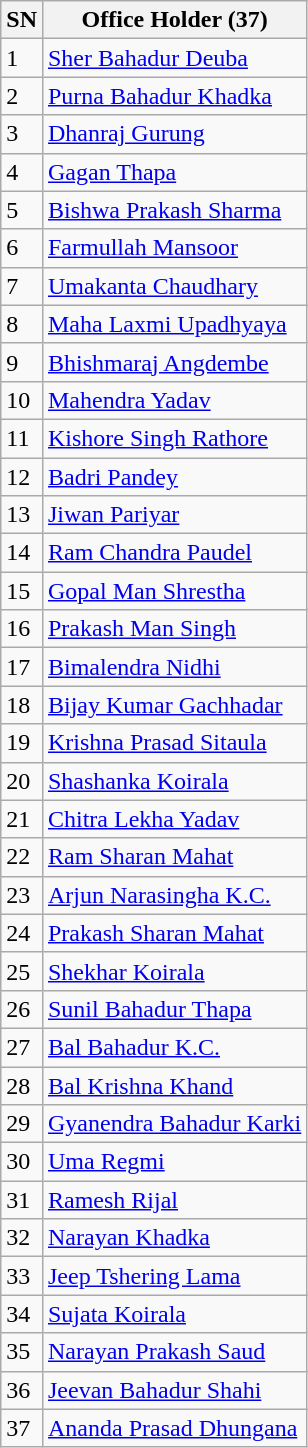<table class="wikitable sortable">
<tr>
<th>SN</th>
<th>Office Holder (37)</th>
</tr>
<tr>
<td>1</td>
<td><a href='#'>Sher Bahadur Deuba</a></td>
</tr>
<tr>
<td>2</td>
<td><a href='#'>Purna Bahadur Khadka</a></td>
</tr>
<tr>
<td>3</td>
<td><a href='#'>Dhanraj Gurung</a></td>
</tr>
<tr>
<td>4</td>
<td><a href='#'>Gagan Thapa</a></td>
</tr>
<tr>
<td>5</td>
<td><a href='#'>Bishwa Prakash Sharma</a></td>
</tr>
<tr>
<td>6</td>
<td><a href='#'>Farmullah Mansoor</a></td>
</tr>
<tr>
<td>7</td>
<td><a href='#'>Umakanta Chaudhary</a></td>
</tr>
<tr>
<td>8</td>
<td><a href='#'>Maha Laxmi Upadhyaya</a></td>
</tr>
<tr>
<td>9</td>
<td><a href='#'>Bhishmaraj Angdembe</a></td>
</tr>
<tr>
<td>10</td>
<td><a href='#'>Mahendra Yadav</a></td>
</tr>
<tr>
<td>11</td>
<td><a href='#'>Kishore Singh Rathore</a></td>
</tr>
<tr>
<td>12</td>
<td><a href='#'>Badri Pandey</a></td>
</tr>
<tr>
<td>13</td>
<td><a href='#'>Jiwan Pariyar</a></td>
</tr>
<tr>
<td>14</td>
<td><a href='#'>Ram Chandra Paudel</a></td>
</tr>
<tr>
<td>15</td>
<td><a href='#'>Gopal Man Shrestha</a></td>
</tr>
<tr>
<td>16</td>
<td><a href='#'>Prakash Man Singh</a></td>
</tr>
<tr>
<td>17</td>
<td><a href='#'>Bimalendra Nidhi</a></td>
</tr>
<tr>
<td>18</td>
<td><a href='#'>Bijay Kumar Gachhadar</a></td>
</tr>
<tr>
<td>19</td>
<td><a href='#'>Krishna Prasad Sitaula</a></td>
</tr>
<tr>
<td>20</td>
<td><a href='#'>Shashanka Koirala</a></td>
</tr>
<tr>
<td>21</td>
<td><a href='#'>Chitra Lekha Yadav</a></td>
</tr>
<tr>
<td>22</td>
<td><a href='#'>Ram Sharan Mahat</a></td>
</tr>
<tr>
<td>23</td>
<td><a href='#'>Arjun Narasingha K.C.</a></td>
</tr>
<tr>
<td>24</td>
<td><a href='#'>Prakash Sharan Mahat</a></td>
</tr>
<tr>
<td>25</td>
<td><a href='#'>Shekhar Koirala</a></td>
</tr>
<tr>
<td>26</td>
<td><a href='#'>Sunil Bahadur Thapa</a></td>
</tr>
<tr>
<td>27</td>
<td><a href='#'>Bal Bahadur K.C.</a></td>
</tr>
<tr>
<td>28</td>
<td><a href='#'>Bal Krishna Khand</a></td>
</tr>
<tr>
<td>29</td>
<td><a href='#'>Gyanendra Bahadur Karki</a></td>
</tr>
<tr>
<td>30</td>
<td><a href='#'>Uma Regmi</a></td>
</tr>
<tr>
<td>31</td>
<td><a href='#'>Ramesh Rijal</a></td>
</tr>
<tr>
<td>32</td>
<td><a href='#'>Narayan Khadka</a></td>
</tr>
<tr>
<td>33</td>
<td><a href='#'>Jeep Tshering Lama</a></td>
</tr>
<tr>
<td>34</td>
<td><a href='#'>Sujata Koirala</a></td>
</tr>
<tr>
<td>35</td>
<td><a href='#'>Narayan Prakash Saud</a></td>
</tr>
<tr>
<td>36</td>
<td><a href='#'>Jeevan Bahadur Shahi</a></td>
</tr>
<tr>
<td>37</td>
<td><a href='#'>Ananda Prasad Dhungana</a></td>
</tr>
</table>
